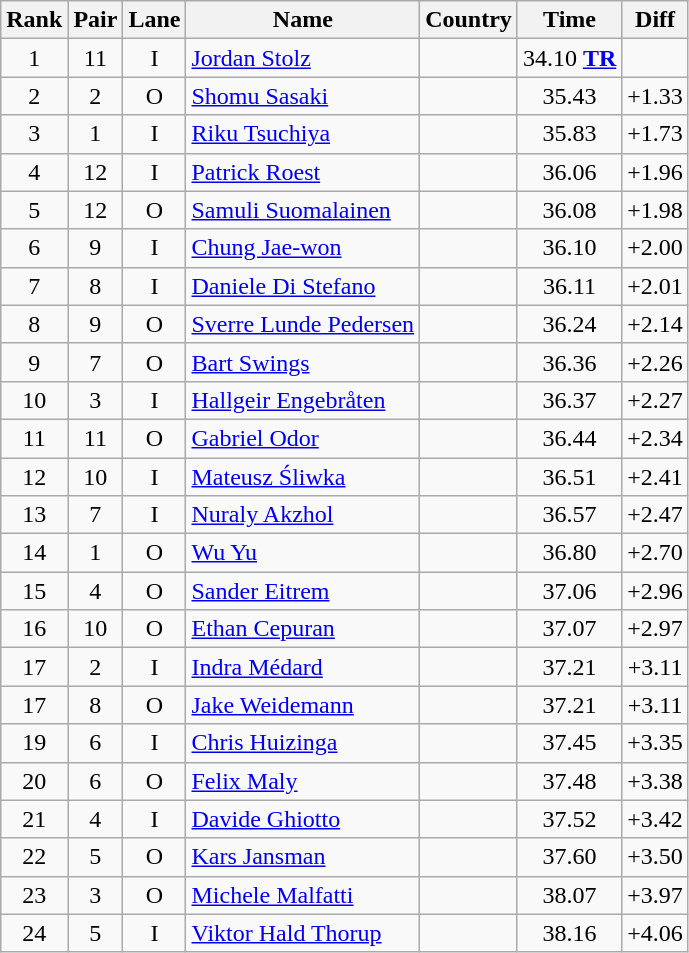<table class="wikitable sortable" style="text-align:center">
<tr>
<th>Rank</th>
<th>Pair</th>
<th>Lane</th>
<th>Name</th>
<th>Country</th>
<th>Time</th>
<th>Diff</th>
</tr>
<tr>
<td>1</td>
<td>11</td>
<td>I</td>
<td align=left><a href='#'>Jordan Stolz</a></td>
<td align=left></td>
<td>34.10 <strong><a href='#'>TR</a></strong></td>
<td></td>
</tr>
<tr>
<td>2</td>
<td>2</td>
<td>O</td>
<td align=left><a href='#'>Shomu Sasaki</a></td>
<td align=left></td>
<td>35.43</td>
<td>+1.33</td>
</tr>
<tr>
<td>3</td>
<td>1</td>
<td>I</td>
<td align=left><a href='#'>Riku Tsuchiya</a></td>
<td align=left></td>
<td>35.83</td>
<td>+1.73</td>
</tr>
<tr>
<td>4</td>
<td>12</td>
<td>I</td>
<td align=left><a href='#'>Patrick Roest</a></td>
<td align=left></td>
<td>36.06</td>
<td>+1.96</td>
</tr>
<tr>
<td>5</td>
<td>12</td>
<td>O</td>
<td align=left><a href='#'>Samuli Suomalainen</a></td>
<td align=left></td>
<td>36.08</td>
<td>+1.98</td>
</tr>
<tr>
<td>6</td>
<td>9</td>
<td>I</td>
<td align=left><a href='#'>Chung Jae-won</a></td>
<td align=left></td>
<td>36.10</td>
<td>+2.00</td>
</tr>
<tr>
<td>7</td>
<td>8</td>
<td>I</td>
<td align=left><a href='#'>Daniele Di Stefano</a></td>
<td align=left></td>
<td>36.11</td>
<td>+2.01</td>
</tr>
<tr>
<td>8</td>
<td>9</td>
<td>O</td>
<td align=left><a href='#'>Sverre Lunde Pedersen</a></td>
<td align=left></td>
<td>36.24</td>
<td>+2.14</td>
</tr>
<tr>
<td>9</td>
<td>7</td>
<td>O</td>
<td align=left><a href='#'>Bart Swings</a></td>
<td align=left></td>
<td>36.36</td>
<td>+2.26</td>
</tr>
<tr>
<td>10</td>
<td>3</td>
<td>I</td>
<td align=left><a href='#'>Hallgeir Engebråten</a></td>
<td align=left></td>
<td>36.37</td>
<td>+2.27</td>
</tr>
<tr>
<td>11</td>
<td>11</td>
<td>O</td>
<td align=left><a href='#'>Gabriel Odor</a></td>
<td align=left></td>
<td>36.44</td>
<td>+2.34</td>
</tr>
<tr>
<td>12</td>
<td>10</td>
<td>I</td>
<td align=left><a href='#'>Mateusz Śliwka</a></td>
<td align=left></td>
<td>36.51</td>
<td>+2.41</td>
</tr>
<tr>
<td>13</td>
<td>7</td>
<td>I</td>
<td align=left><a href='#'>Nuraly Akzhol</a></td>
<td align=left></td>
<td>36.57</td>
<td>+2.47</td>
</tr>
<tr>
<td>14</td>
<td>1</td>
<td>O</td>
<td align=left><a href='#'>Wu Yu</a></td>
<td align=left></td>
<td>36.80</td>
<td>+2.70</td>
</tr>
<tr>
<td>15</td>
<td>4</td>
<td>O</td>
<td align=left><a href='#'>Sander Eitrem</a></td>
<td align=left></td>
<td>37.06</td>
<td>+2.96</td>
</tr>
<tr>
<td>16</td>
<td>10</td>
<td>O</td>
<td align=left><a href='#'>Ethan Cepuran</a></td>
<td align=left></td>
<td>37.07</td>
<td>+2.97</td>
</tr>
<tr>
<td>17</td>
<td>2</td>
<td>I</td>
<td align=left><a href='#'>Indra Médard</a></td>
<td align=left></td>
<td>37.21</td>
<td>+3.11</td>
</tr>
<tr>
<td>17</td>
<td>8</td>
<td>O</td>
<td align=left><a href='#'>Jake Weidemann</a></td>
<td align=left></td>
<td>37.21</td>
<td>+3.11</td>
</tr>
<tr>
<td>19</td>
<td>6</td>
<td>I</td>
<td align=left><a href='#'>Chris Huizinga</a></td>
<td align=left></td>
<td>37.45</td>
<td>+3.35</td>
</tr>
<tr>
<td>20</td>
<td>6</td>
<td>O</td>
<td align=left><a href='#'>Felix Maly</a></td>
<td align=left></td>
<td>37.48</td>
<td>+3.38</td>
</tr>
<tr>
<td>21</td>
<td>4</td>
<td>I</td>
<td align=left><a href='#'>Davide Ghiotto</a></td>
<td align=left></td>
<td>37.52</td>
<td>+3.42</td>
</tr>
<tr>
<td>22</td>
<td>5</td>
<td>O</td>
<td align=left><a href='#'>Kars Jansman</a></td>
<td align=left></td>
<td>37.60</td>
<td>+3.50</td>
</tr>
<tr>
<td>23</td>
<td>3</td>
<td>O</td>
<td align=left><a href='#'>Michele Malfatti</a></td>
<td align=left></td>
<td>38.07</td>
<td>+3.97</td>
</tr>
<tr>
<td>24</td>
<td>5</td>
<td>I</td>
<td align=left><a href='#'>Viktor Hald Thorup</a></td>
<td align=left></td>
<td>38.16</td>
<td>+4.06</td>
</tr>
</table>
